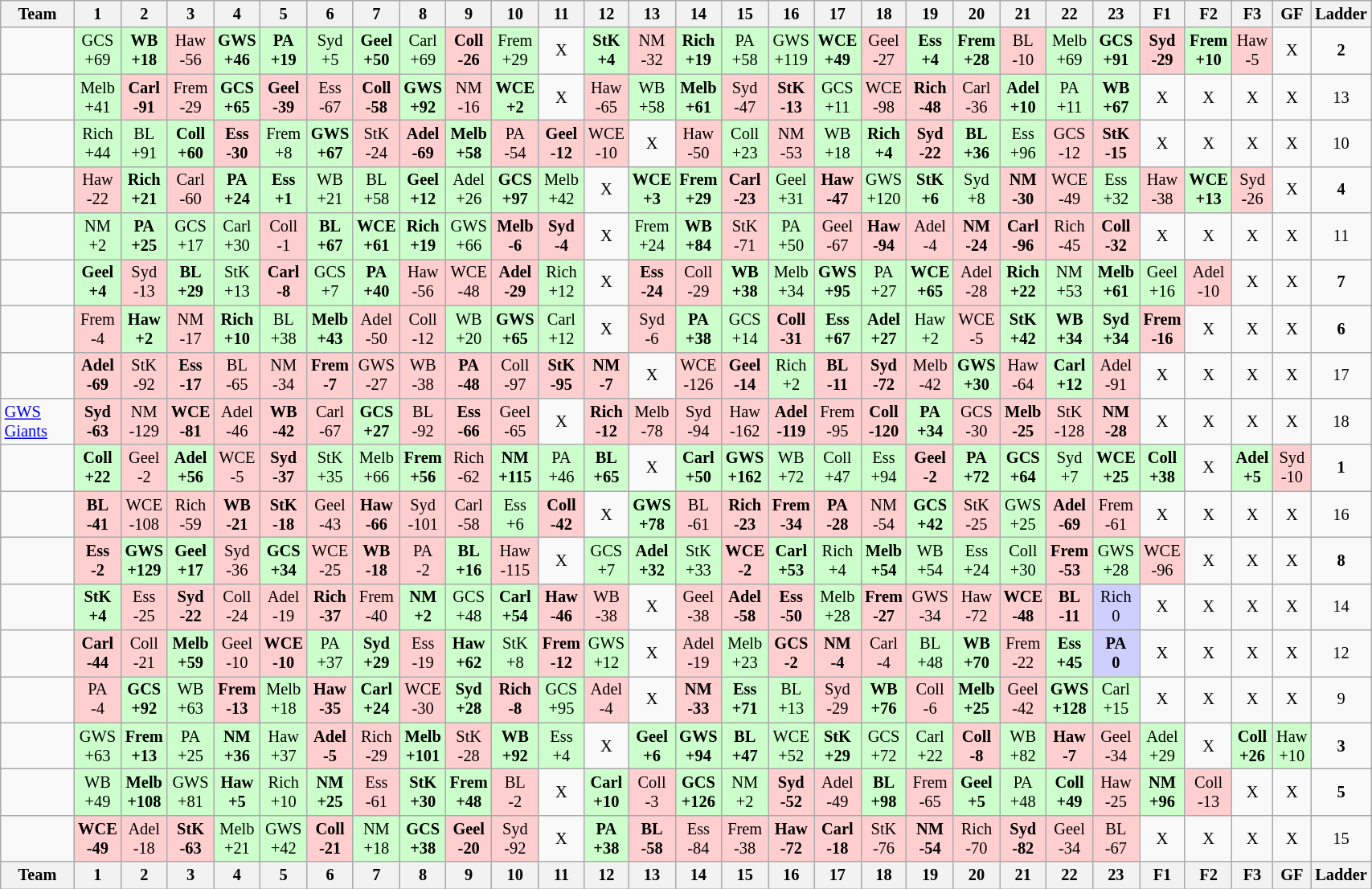<table class="wikitable" style="font-size:85%; text-align:center; width:90%">
<tr valign="top">
<th valign="middle">Team</th>
<th>1</th>
<th>2</th>
<th>3</th>
<th>4</th>
<th>5</th>
<th>6</th>
<th>7</th>
<th>8</th>
<th>9</th>
<th>10</th>
<th>11</th>
<th>12</th>
<th>13</th>
<th>14</th>
<th>15</th>
<th>16</th>
<th>17</th>
<th>18</th>
<th>19</th>
<th>20</th>
<th>21</th>
<th>22</th>
<th>23</th>
<th>F1</th>
<th>F2</th>
<th>F3</th>
<th>GF</th>
<th valign="middle">Ladder</th>
</tr>
<tr>
<td align="left"></td>
<td style="background:#cfc;">GCS <br> +69</td>
<td style="background:#cfc;"><strong>WB</strong> <br> <strong>+18</strong></td>
<td style="background:#FFCFCF;">Haw <br> -56</td>
<td style="background:#cfc;"><strong>GWS</strong> <br> <strong>+46</strong></td>
<td style="background:#cfc;"><strong>PA</strong> <br> <strong>+19</strong></td>
<td style="background:#cfc;">Syd <br> +5</td>
<td style="background:#cfc;"><strong>Geel</strong> <br> <strong>+50</strong></td>
<td style="background:#cfc;">Carl <br> +69</td>
<td style="background:#FFCFCF;"><strong>Coll</strong> <br> <strong>-26</strong></td>
<td style="background:#cfc;">Frem <br> +29</td>
<td>X</td>
<td style="background:#cfc;"><strong>StK</strong> <br> <strong>+4</strong></td>
<td style="background:#FFCFCF;">NM <br> -32</td>
<td style="background:#cfc;"><strong>Rich</strong> <br> <strong>+19</strong></td>
<td style="background:#cfc;">PA <br> +58</td>
<td style="background:#cfc;">GWS <br> +119</td>
<td style="background:#cfc;"><strong>WCE</strong> <br> <strong>+49</strong></td>
<td style="background:#FFCFCF;">Geel <br> -27</td>
<td style="background:#cfc;"><strong>Ess</strong> <br> <strong>+4</strong></td>
<td style="background:#cfc;"><strong>Frem</strong> <br> <strong>+28</strong></td>
<td style="background:#FFCFCF;">BL <br> -10</td>
<td style="background:#cfc;">Melb <br> +69</td>
<td style="background:#cfc;"><strong>GCS</strong> <br> <strong>+91</strong></td>
<td style="background:#FFCFCF;"><strong>Syd</strong> <br> <strong>-29</strong></td>
<td style="background:#cfc;"><strong>Frem</strong> <br> <strong>+10</strong></td>
<td style="background:#FFCFCF;">Haw <br> -5</td>
<td>X</td>
<td align="middle"><strong>2</strong></td>
</tr>
<tr>
<td align="left"></td>
<td style="background:#cfc;">Melb <br> +41</td>
<td style="background:#FFCFCF;"><strong>Carl</strong> <br> <strong>-91</strong></td>
<td style="background:#FFCFCF;">Frem <br> -29</td>
<td style="background:#cfc;"><strong>GCS</strong> <br> <strong>+65</strong></td>
<td style="background:#FFCFCF;"><strong>Geel</strong> <br> <strong>-39</strong></td>
<td style="background:#FFCFCF;">Ess <br> -67</td>
<td style="background:#FFCFCF;"><strong>Coll</strong> <br> <strong>-58</strong></td>
<td style="background:#cfc;"><strong>GWS</strong> <br> <strong>+92</strong></td>
<td style="background:#FFCFCF;">NM <br> -16</td>
<td style="background:#cfc;"><strong>WCE</strong> <br> <strong>+2</strong></td>
<td>X</td>
<td style="background:#FFCFCF;">Haw <br> -65</td>
<td style="background:#cfc;">WB <br> +58</td>
<td style="background:#cfc;"><strong>Melb</strong> <br> <strong>+61</strong></td>
<td style="background:#FFCFCF;">Syd <br> -47</td>
<td style="background:#FFCFCF;"><strong>StK</strong> <br> <strong>-13</strong></td>
<td style="background:#cfc;">GCS <br> +11</td>
<td style="background:#FFCFCF;">WCE <br> -98</td>
<td style="background:#FFCFCF;"><strong>Rich</strong> <br> <strong>-48</strong></td>
<td style="background:#FFCFCF;">Carl <br> -36</td>
<td style="background:#cfc;"><strong>Adel</strong> <br> <strong>+10</strong></td>
<td style="background:#cfc;">PA <br> +11</td>
<td style="background:#cfc;"><strong>WB</strong> <br> <strong>+67</strong></td>
<td>X</td>
<td>X</td>
<td>X</td>
<td>X</td>
<td align="middle">13</td>
</tr>
<tr>
<td align="left"></td>
<td style="background:#cfc;">Rich <br> +44</td>
<td style="background:#cfc;">BL <br> +91</td>
<td style="background:#cfc;"><strong>Coll</strong> <br> <strong>+60</strong></td>
<td style="background:#FFCFCF;"><strong>Ess</strong> <br> <strong>-30</strong></td>
<td style="background:#cfc;">Frem <br> +8</td>
<td style="background:#cfc;"><strong>GWS</strong> <br> <strong>+67</strong></td>
<td style="background:#FFCFCF;">StK <br> -24</td>
<td style="background:#FFCFCF;"><strong>Adel</strong> <br> <strong>-69</strong></td>
<td style="background:#cfc;"><strong>Melb</strong> <br> <strong>+58</strong></td>
<td style="background:#FFCFCF;">PA <br> -54</td>
<td style="background:#FFCFCF;"><strong>Geel</strong> <br> <strong>-12</strong></td>
<td style="background:#FFCFCF;">WCE <br> -10</td>
<td>X</td>
<td style="background:#FFCFCF;">Haw <br> -50</td>
<td style="background:#cfc;">Coll <br> +23</td>
<td style="background:#FFCFCF;">NM <br> -53</td>
<td style="background:#cfc;">WB <br> +18</td>
<td style="background:#cfc;"><strong>Rich</strong> <br> <strong>+4</strong></td>
<td style="background:#FFCFCF;"><strong>Syd</strong> <br> <strong>-22</strong></td>
<td style="background:#cfc;"><strong>BL</strong> <br> <strong>+36</strong></td>
<td style="background:#cfc;">Ess <br> +96</td>
<td style="background:#FFCFCF;">GCS <br> -12</td>
<td style="background:#FFCFCF;"><strong>StK</strong> <br> <strong>-15</strong></td>
<td>X</td>
<td>X</td>
<td>X</td>
<td>X</td>
<td align="middle">10</td>
</tr>
<tr>
<td align="left"></td>
<td style="background:#FFCFCF;">Haw <br> -22</td>
<td style="background:#cfc;"><strong>Rich</strong> <br> <strong>+21</strong></td>
<td style="background:#FFCFCF;">Carl <br> -60</td>
<td style="background:#cfc;"><strong>PA</strong> <br> <strong>+24</strong></td>
<td style="background:#cfc;"><strong>Ess</strong> <br> <strong>+1</strong></td>
<td style="background:#cfc;">WB <br> +21</td>
<td style="background:#cfc;">BL <br> +58</td>
<td style="background:#cfc;"><strong>Geel</strong> <br> <strong>+12</strong></td>
<td style="background:#cfc;">Adel <br> +26</td>
<td style="background:#cfc;"><strong>GCS</strong> <br> <strong>+97</strong></td>
<td style="background:#cfc;">Melb <br> +42</td>
<td>X</td>
<td style="background:#cfc;"><strong>WCE</strong> <br> <strong>+3</strong></td>
<td style="background:#cfc;"><strong>Frem</strong> <br> <strong>+29</strong></td>
<td style="background:#FFCFCF;"><strong>Carl</strong> <br> <strong>-23</strong></td>
<td style="background:#cfc;">Geel <br> +31</td>
<td style="background:#FFCFCF;"><strong>Haw</strong> <br> <strong>-47</strong></td>
<td style="background:#cfc;">GWS <br> +120</td>
<td style="background:#cfc;"><strong>StK</strong> <br> <strong>+6</strong></td>
<td style="background:#cfc;">Syd <br> +8</td>
<td style="background:#FFCFCF;"><strong>NM</strong> <br> <strong>-30</strong></td>
<td style="background:#FFCFCF;">WCE <br> -49</td>
<td style="background:#cfc;">Ess <br> +32</td>
<td style="background:#FFCFCF;">Haw <br> -38</td>
<td style="background:#cfc;"><strong>WCE</strong> <br> <strong>+13</strong></td>
<td style="background:#FFCFCF;">Syd <br> -26</td>
<td>X</td>
<td align="middle"><strong>4</strong></td>
</tr>
<tr>
<td align="left"></td>
<td style="background:#cfc;">NM <br> +2</td>
<td style="background:#cfc;"><strong>PA</strong> <br> <strong>+25</strong></td>
<td style="background:#cfc;">GCS <br> +17</td>
<td style="background:#cfc;">Carl <br> +30</td>
<td style="background:#FFCFCF;">Coll <br> -1</td>
<td style="background:#cfc;"><strong>BL</strong> <br> <strong>+67</strong></td>
<td style="background:#cfc;"><strong>WCE</strong> <br> <strong>+61</strong></td>
<td style="background:#cfc;"><strong>Rich</strong> <br> <strong>+19</strong></td>
<td style="background:#cfc;">GWS <br> +66</td>
<td style="background:#FFCFCF;"><strong>Melb</strong> <br> <strong>-6</strong></td>
<td style="background:#FFCFCF;"><strong>Syd</strong> <br> <strong>-4</strong></td>
<td>X</td>
<td style="background:#cfc;">Frem <br> +24</td>
<td style="background:#cfc;"><strong>WB</strong> <br> <strong>+84</strong></td>
<td style="background:#FFCFCF;">StK <br> -71</td>
<td style="background:#cfc;">PA <br> +50</td>
<td style="background:#FFCFCF;">Geel <br> -67</td>
<td style="background:#FFCFCF;"><strong>Haw</strong> <br> <strong>-94</strong></td>
<td style="background:#FFCFCF;">Adel <br> -4</td>
<td style="background:#FFCFCF;"><strong>NM</strong> <br> <strong>-24</strong></td>
<td style="background:#FFCFCF;"><strong>Carl</strong> <br> <strong>-96</strong></td>
<td style="background:#FFCFCF;">Rich <br> -45</td>
<td style="background:#FFCFCF;"><strong>Coll</strong> <br> <strong>-32</strong></td>
<td>X</td>
<td>X</td>
<td>X</td>
<td>X</td>
<td align="middle">11</td>
</tr>
<tr>
<td align="left"></td>
<td style="background:#cfc;"><strong>Geel</strong> <br> <strong>+4</strong></td>
<td style="background:#FFCFCF;">Syd <br> -13</td>
<td style="background:#cfc;"><strong>BL <br> +29</strong></td>
<td style="background:#cfc;">StK <br> +13</td>
<td style="background:#FFCFCF;"><strong>Carl</strong> <br> <strong>-8</strong></td>
<td style="background:#cfc;">GCS <br> +7</td>
<td style="background:#cfc;"><strong>PA</strong> <br> <strong>+40</strong></td>
<td style="background:#FFCFCF;">Haw <br> -56</td>
<td style="background:#FFCFCF;">WCE <br> -48</td>
<td style="background:#FFCFCF;"><strong>Adel</strong> <br> <strong>-29</strong></td>
<td style="background:#cfc;">Rich <br> +12</td>
<td>X</td>
<td style="background:#FFCFCF;"><strong>Ess</strong> <br> <strong>-24</strong></td>
<td style="background:#FFCFCF;">Coll <br> -29</td>
<td style="background:#cfc;"><strong>WB</strong> <br> <strong>+38</strong></td>
<td style="background:#cfc;">Melb <br> +34</td>
<td style="background:#cfc;"><strong>GWS</strong> <br> <strong>+95</strong></td>
<td style="background:#cfc;">PA <br> +27</td>
<td style="background:#cfc;"><strong>WCE</strong> <br> <strong>+65</strong></td>
<td style="background:#FFCFCF;">Adel <br> -28</td>
<td style="background:#cfc;"><strong>Rich</strong> <br> <strong>+22</strong></td>
<td style="background:#cfc;">NM <br> +53</td>
<td style="background:#cfc;"><strong>Melb</strong> <br> <strong>+61</strong></td>
<td style="background:#cfc;">Geel <br> +16</td>
<td style="background:#FFCFCF;">Adel <br> -10</td>
<td>X</td>
<td>X</td>
<td align="middle"><strong>7</strong></td>
</tr>
<tr>
<td align="left"></td>
<td style="background:#FFCFCF;">Frem <br> -4</td>
<td style="background:#cfc;"><strong>Haw</strong> <br> <strong>+2</strong></td>
<td style="background:#FFCFCF;">NM <br> -17</td>
<td style="background:#cfc;"><strong>Rich</strong> <br> <strong>+10</strong></td>
<td style="background:#cfc;">BL <br> +38</td>
<td style="background:#cfc;"><strong>Melb</strong> <br> <strong>+43</strong></td>
<td style="background:#FFCFCF;">Adel <br> -50</td>
<td style="background:#FFCFCF;">Coll <br> -12</td>
<td style="background:#cfc;">WB <br> +20</td>
<td style="background:#cfc;"><strong>GWS</strong> <br> <strong>+65</strong></td>
<td style="background:#cfc;">Carl <br> +12</td>
<td>X</td>
<td style="background:#FFCFCF;">Syd  <br> -6</td>
<td style="background:#cfc;"><strong>PA</strong> <br> <strong>+38</strong></td>
<td style="background:#cfc;">GCS <br> +14</td>
<td style="background:#FFCFCF;"><strong>Coll</strong> <br> <strong>-31</strong></td>
<td style="background:#cfc;"><strong>Ess</strong> <br> <strong>+67</strong></td>
<td style="background:#cfc;"><strong>Adel</strong> <br> <strong>+27</strong></td>
<td style="background:#cfc;">Haw <br> +2</td>
<td style="background:#FFCFCF;">WCE <br> -5</td>
<td style="background:#cfc;"><strong>StK</strong> <br> <strong>+42</strong></td>
<td style="background:#cfc;"><strong>WB</strong> <br> <strong>+34</strong></td>
<td style="background:#cfc;"><strong>Syd</strong> <br> <strong>+34</strong></td>
<td style="background:#FFCFCF;"><strong>Frem</strong> <br> <strong>-16</strong></td>
<td>X</td>
<td>X</td>
<td>X</td>
<td align="middle"><strong>6</strong></td>
</tr>
<tr>
<td align="left"></td>
<td style="background:#FFCFCF;"><strong>Adel</strong> <br> <strong>-69</strong></td>
<td style="background:#FFCFCF;">StK <br> -92</td>
<td style="background:#FFCFCF;"><strong>Ess</strong> <br> <strong>-17</strong></td>
<td style="background:#FFCFCF;">BL <br> -65</td>
<td style="background:#FFCFCF;">NM <br> -34</td>
<td style="background:#FFCFCF;"><strong>Frem</strong> <br> <strong>-7</strong></td>
<td style="background:#FFCFCF;">GWS <br> -27</td>
<td style="background:#FFCFCF;">WB <br> -38</td>
<td style="background:#FFCFCF;"><strong>PA</strong> <br> <strong>-48</strong></td>
<td style="background:#FFCFCF;">Coll <br> -97</td>
<td style="background:#FFCFCF;"><strong>StK</strong> <br> <strong>-95</strong></td>
<td style="background:#FFCFCF;"><strong>NM</strong> <br> <strong>-7</strong></td>
<td>X</td>
<td style="background:#FFCFCF;">WCE <br> -126</td>
<td style="background:#FFCFCF;"><strong>Geel</strong> <br> <strong>-14</strong></td>
<td style="background:#cfc;">Rich <br> +2</td>
<td style="background:#FFCFCF;"><strong>BL</strong> <br> <strong>-11</strong></td>
<td style="background:#FFCFCF;"><strong>Syd</strong> <br> <strong>-72</strong></td>
<td style="background:#FFCFCF;">Melb <br> -42</td>
<td style="background:#cfc;"><strong>GWS</strong> <br> <strong>+30</strong></td>
<td style="background:#FFCFCF;">Haw  <br> -64</td>
<td style="background:#cfc;"><strong>Carl</strong> <br> <strong>+12</strong></td>
<td style="background:#FFCFCF;">Adel <br> -91</td>
<td>X</td>
<td>X</td>
<td>X</td>
<td>X</td>
<td align="middle">17</td>
</tr>
<tr>
<td align="left"><a href='#'>GWS Giants</a></td>
<td style="background:#FFCFCF;"><strong>Syd</strong> <br> <strong>-63</strong></td>
<td style="background:#FFCFCF;">NM <br> -129</td>
<td style="background:#FFCFCF;"><strong>WCE</strong> <br> <strong>-81</strong></td>
<td style="background:#FFCFCF;">Adel <br> -46</td>
<td style="background:#FFCFCF;"><strong>WB</strong> <br> <strong>-42</strong></td>
<td style="background:#FFCFCF;">Carl <br> -67</td>
<td style="background:#cfc;"><strong>GCS</strong> <br> <strong>+27</strong></td>
<td style="background:#FFCFCF;">BL <br> -92</td>
<td style="background:#FFCFCF;"><strong>Ess</strong> <br> <strong>-66</strong></td>
<td style="background:#FFCFCF;">Geel <br> -65</td>
<td>X</td>
<td style="background:#FFCFCF;"><strong>Rich</strong> <br> <strong>-12</strong></td>
<td style="background:#FFCFCF;">Melb <br> -78</td>
<td style="background:#FFCFCF;">Syd <br> -94</td>
<td style="background:#FFCFCF;">Haw <br> -162</td>
<td style="background:#FFCFCF;"><strong>Adel</strong> <br> <strong>-119</strong></td>
<td style="background:#FFCFCF;">Frem <br> -95</td>
<td style="background:#FFCFCF;"><strong>Coll</strong> <br> <strong>-120</strong></td>
<td style="background:#cfc;"><strong>PA</strong> <br> <strong>+34</strong></td>
<td style="background:#FFCFCF;">GCS <br> -30</td>
<td style="background:#FFCFCF;"><strong>Melb</strong> <br> <strong>-25</strong></td>
<td style="background:#FFCFCF;">StK <br> -128</td>
<td style="background:#FFCFCF;"><strong>NM</strong> <br> <strong>-28</strong></td>
<td>X</td>
<td>X</td>
<td>X</td>
<td>X</td>
<td align="middle">18</td>
</tr>
<tr>
<td align="left"></td>
<td style="background:#cfc;"><strong>Coll</strong> <br> <strong>+22</strong></td>
<td style="background:#FFCFCF;">Geel <br> -2</td>
<td style="background:#cfc;"><strong>Adel</strong> <br> <strong>+56</strong></td>
<td style="background:#FFCFCF;">WCE <br> -5</td>
<td style="background:#FFCFCF;"><strong>Syd</strong> <br> <strong>-37</strong></td>
<td style="background:#cfc;">StK <br> +35</td>
<td style="background:#cfc;">Melb <br> +66</td>
<td style="background:#cfc;"><strong>Frem</strong> <br> <strong>+56</strong></td>
<td style="background:#FFCFCF;">Rich <br> -62</td>
<td style="background:#cfc;"><strong>NM</strong> <br> <strong>+115</strong></td>
<td style="background:#cfc;">PA <br> +46</td>
<td style="background:#cfc;"><strong>BL</strong> <br> <strong>+65</strong></td>
<td>X</td>
<td style="background:#cfc;"><strong>Carl</strong> <br> <strong>+50</strong></td>
<td style="background:#cfc;"><strong>GWS</strong> <br> <strong>+162</strong></td>
<td style="background:#cfc;">WB <br> +72</td>
<td style="background:#cfc;">Coll <br> +47</td>
<td style="background:#cfc;">Ess <br> +94</td>
<td style="background:#FFCFCF;"><strong>Geel</strong> <br> <strong>-2</strong></td>
<td style="background:#cfc;"><strong>PA</strong> <br> <strong>+72</strong></td>
<td style="background:#cfc;"><strong>GCS</strong> <br> <strong>+64</strong></td>
<td style="background:#cfc;">Syd <br> +7</td>
<td style="background:#cfc;"><strong>WCE</strong> <br> <strong>+25</strong></td>
<td style="background:#cfc;"><strong>Coll</strong> <br> <strong>+38</strong></td>
<td>X</td>
<td style="background:#cfc;"><strong>Adel</strong> <br> <strong>+5</strong></td>
<td style="background:#FFCFCF;">Syd <br> -10</td>
<td align="middle"><strong>1</strong></td>
</tr>
<tr>
<td align="left"></td>
<td style="background:#FFCFCF;"><strong>BL</strong> <br> <strong>-41</strong></td>
<td style="background:#FFCFCF;">WCE <br> -108</td>
<td style="background:#FFCFCF;">Rich <br> -59</td>
<td style="background:#FFCFCF;"><strong>WB</strong> <br> <strong>-21</strong></td>
<td style="background:#FFCFCF;"><strong>StK</strong> <br> <strong>-18</strong></td>
<td style="background:#FFCFCF;">Geel <br> -43</td>
<td style="background:#FFCFCF;"><strong>Haw</strong> <br> <strong>-66</strong></td>
<td style="background:#FFCFCF;">Syd <br> -101</td>
<td style="background:#FFCFCF;">Carl <br> -58</td>
<td style="background:#cfc;">Ess <br> +6</td>
<td style="background:#FFCFCF;"><strong>Coll</strong> <br> <strong>-42</strong></td>
<td>X</td>
<td style="background:#cfc;"><strong>GWS</strong> <br> <strong>+78</strong></td>
<td style="background:#FFCFCF;">BL <br> -61</td>
<td style="background:#FFCFCF;"><strong>Rich</strong> <br> <strong>-23</strong></td>
<td style="background:#FFCFCF;"><strong>Frem</strong> <br> <strong>-34</strong></td>
<td style="background:#FFCFCF;"><strong>PA</strong> <br> <strong>-28</strong></td>
<td style="background:#FFCFCF;">NM <br> -54</td>
<td style="background:#cfc;"><strong>GCS</strong> <br> <strong>+42</strong></td>
<td style="background:#FFCFCF;">StK <br> -25</td>
<td style="background:#cfc;">GWS <br> +25</td>
<td style="background:#FFCFCF;"><strong>Adel</strong> <br> <strong>-69</strong></td>
<td style="background:#FFCFCF;">Frem <br> -61</td>
<td>X</td>
<td>X</td>
<td>X</td>
<td>X</td>
<td align="middle">16</td>
</tr>
<tr>
<td align="left"></td>
<td style="background:#FFCFCF;"><strong>Ess</strong> <br> <strong>-2</strong></td>
<td style="background:#cfc;"><strong>GWS</strong> <br> <strong>+129</strong></td>
<td style="background:#cfc;"><strong>Geel</strong> <br> <strong>+17</strong></td>
<td style="background:#FFCFCF;">Syd <br> -36</td>
<td style="background:#cfc;"><strong>GCS</strong> <br> <strong>+34</strong></td>
<td style="background:#FFCFCF;">WCE <br> -25</td>
<td style="background:#FFCFCF;"><strong>WB</strong> <br> <strong>-18</strong></td>
<td style="background:#FFCFCF;">PA <br> -2</td>
<td style="background:#cfc;"><strong>BL</strong> <br> <strong>+16</strong></td>
<td style="background:#FFCFCF;">Haw <br> -115</td>
<td>X</td>
<td style="background:#cfc;">GCS <br> +7</td>
<td style="background:#cfc;"><strong>Adel</strong> <br> <strong>+32</strong></td>
<td style="background:#cfc;">StK <br> +33</td>
<td style="background:#FFCFCF;"><strong>WCE</strong> <br> <strong>-2</strong></td>
<td style="background:#cfc;"><strong>Carl</strong> <br> <strong>+53</strong></td>
<td style="background:#cfc;">Rich <br> +4</td>
<td style="background:#cfc;"><strong>Melb</strong> <br> <strong>+54</strong></td>
<td style="background:#cfc;">WB <br> +54</td>
<td style="background:#cfc;">Ess <br> +24</td>
<td style="background:#cfc;">Coll <br> +30</td>
<td style="background:#FFCFCF;"><strong>Frem</strong> <br> <strong>-53</strong></td>
<td style="background:#cfc;">GWS <br> +28</td>
<td style="background:#FFCFCF;">WCE <br> -96</td>
<td>X</td>
<td>X</td>
<td>X</td>
<td align="middle"><strong>8</strong></td>
</tr>
<tr>
<td align="left"></td>
<td style="background:#cfc;"><strong>StK</strong> <br> <strong>+4</strong></td>
<td style="background:#FFCFCF;">Ess <br> -25</td>
<td style="background:#FFCFCF;"><strong>Syd</strong> <br> <strong>-22</strong></td>
<td style="background:#FFCFCF;">Coll <br> -24</td>
<td style="background:#FFCFCF;">Adel <br> -19</td>
<td style="background:#FFCFCF;"><strong>Rich</strong> <br> <strong>-37</strong></td>
<td style="background:#FFCFCF;">Frem <br> -40</td>
<td style="background:#cfc;"><strong>NM</strong> <br> <strong>+2</strong></td>
<td style="background:#cfc;">GCS <br> +48</td>
<td style="background:#cfc;"><strong>Carl</strong> <br> <strong>+54</strong></td>
<td style="background:#FFCFCF;"><strong>Haw</strong> <br> <strong>-46</strong></td>
<td style="background:#FFCFCF;">WB <br> -38</td>
<td>X</td>
<td style="background:#FFCFCF;">Geel <br> -38</td>
<td style="background:#FFCFCF;"><strong>Adel</strong> <br> <strong>-58</strong></td>
<td style="background:#FFCFCF;"><strong>Ess</strong> <br> <strong>-50</strong></td>
<td style="background:#cfc;">Melb <br> +28</td>
<td style="background:#FFCFCF;"><strong>Frem</strong> <br> <strong>-27</strong></td>
<td style="background:#FFCFCF;">GWS <br> -34</td>
<td style="background:#FFCFCF;">Haw <br> -72</td>
<td style="background:#FFCFCF;"><strong>WCE</strong> <br> <strong>-48</strong></td>
<td style="background:#FFCFCF;"><strong>BL</strong> <br> <strong>-11</strong></td>
<td style="background:#CFCFFF;">Rich <br> 0</td>
<td>X</td>
<td>X</td>
<td>X</td>
<td>X</td>
<td align="middle">14</td>
</tr>
<tr>
<td align="left"></td>
<td style="background:#FFCFCF;"><strong>Carl</strong> <br> <strong>-44</strong></td>
<td style="background:#FFCFCF;">Coll <br> -21</td>
<td style="background:#cfc;"><strong>Melb</strong> <br> <strong>+59</strong></td>
<td style="background:#FFCFCF;">Geel <br> -10</td>
<td style="background:#FFCFCF;"><strong>WCE</strong> <br> <strong>-10</strong></td>
<td style="background:#cfc;">PA <br> +37</td>
<td style="background:#cfc;"><strong>Syd</strong> <br> <strong>+29</strong></td>
<td style="background:#FFCFCF;">Ess <br> -19</td>
<td style="background:#cfc;"><strong>Haw</strong> <br> <strong>+62</strong></td>
<td style="background:#cfc;">StK <br> +8</td>
<td style="background:#FFCFCF;"><strong>Frem</strong> <br> <strong>-12</strong></td>
<td style="background:#cfc;">GWS <br> +12</td>
<td>X</td>
<td style="background:#FFCFCF;">Adel <br> -19</td>
<td style="background:#cfc;">Melb <br> +23</td>
<td style="background:#FFCFCF;"><strong>GCS</strong> <br> <strong>-2</strong></td>
<td style="background:#FFCFCF;"><strong>NM</strong> <br> <strong>-4</strong></td>
<td style="background:#FFCFCF;">Carl <br> -4</td>
<td style="background:#cfc;">BL <br> +48</td>
<td style="background:#cfc;"><strong>WB</strong> <br> <strong>+70</strong></td>
<td style="background:#FFCFCF;">Frem <br> -22</td>
<td style="background:#cfc;"><strong>Ess</strong> <br> <strong>+45</strong></td>
<td style="background:#CFCFFF;"><strong>PA</strong> <br> <strong>0</strong></td>
<td>X</td>
<td>X</td>
<td>X</td>
<td>X</td>
<td align="middle">12</td>
</tr>
<tr>
<td align="left"></td>
<td style="background:#FFCFCF;">PA <br> -4</td>
<td style="background:#cfc;"><strong>GCS</strong> <br> <strong>+92</strong></td>
<td style="background:#cfc;">WB <br> +63</td>
<td style="background:#FFCFCF;"><strong>Frem</strong> <br> <strong>-13</strong></td>
<td style="background:#cfc;">Melb <br> +18</td>
<td style="background:#FFCFCF;"><strong>Haw</strong> <br> <strong>-35</strong></td>
<td style="background:#cfc;"><strong>Carl</strong> <br> <strong>+24</strong></td>
<td style="background:#FFCFCF;">WCE <br> -30</td>
<td style="background:#cfc;"><strong>Syd</strong> <br> <strong>+28</strong></td>
<td style="background:#FFCFCF;"><strong>Rich</strong> <br> <strong>-8</strong></td>
<td style="background:#cfc;">GCS <br> +95</td>
<td style="background:#FFCFCF;">Adel <br> -4</td>
<td>X</td>
<td style="background:#FFCFCF;"><strong>NM</strong> <br> <strong>-33</strong></td>
<td style="background:#cfc;"><strong>Ess</strong> <br> <strong>+71</strong></td>
<td style="background:#cfc;">BL <br> +13</td>
<td style="background:#FFCFCF;">Syd <br> -29</td>
<td style="background:#cfc;"><strong>WB</strong> <br> <strong>+76</strong></td>
<td style="background:#FFCFCF;">Coll <br> -6</td>
<td style="background:#cfc;"><strong>Melb</strong> <br> <strong>+25</strong></td>
<td style="background:#FFCFCF;">Geel <br> -42</td>
<td style="background:#cfc;"><strong>GWS</strong> <br> <strong>+128</strong></td>
<td style="background:#cfc;">Carl <br> +15</td>
<td>X</td>
<td>X</td>
<td>X</td>
<td>X</td>
<td align="middle">9</td>
</tr>
<tr>
<td align="left"></td>
<td style="background:#cfc;">GWS <br> +63</td>
<td style="background:#cfc;"><strong>Frem</strong> <br> <strong>+13</strong></td>
<td style="background:#cfc;">PA <br> +25</td>
<td style="background:#cfc;"><strong>NM</strong> <br> <strong>+36</strong></td>
<td style="background:#cfc;">Haw <br> +37</td>
<td style="background:#FFCFCF;"><strong>Adel</strong> <br> <strong>-5</strong></td>
<td style="background:#FFCFCF;">Rich <br> -29</td>
<td style="background:#cfc;"><strong>Melb</strong> <br> <strong>+101</strong></td>
<td style="background:#FFCFCF;">StK <br> -28</td>
<td style="background:#cfc;"><strong>WB</strong> <br> <strong>+92</strong></td>
<td style="background:#cfc;">Ess <br> +4</td>
<td>X</td>
<td style="background:#cfc;"><strong>Geel</strong> <br> <strong>+6</strong></td>
<td style="background:#cfc;"><strong>GWS</strong> <br> <strong>+94</strong></td>
<td style="background:#cfc;"><strong>BL</strong> <br> <strong>+47</strong></td>
<td style="background:#cfc;">WCE <br> +52</td>
<td style="background:#cfc;"><strong>StK</strong> <br> <strong>+29</strong></td>
<td style="background:#cfc;">GCS <br> +72</td>
<td style="background:#cfc;">Carl <br> +22</td>
<td style="background:#FFCFCF;"><strong>Coll</strong> <br> <strong>-8</strong></td>
<td style="background:#cfc;">WB <br> +82</td>
<td style="background:#FFCFCF;"><strong>Haw</strong> <br> <strong>-7</strong></td>
<td style="background:#FFCFCF;">Geel <br> -34</td>
<td style="background:#cfc;">Adel <br> +29</td>
<td>X</td>
<td style="background:#cfc;"><strong>Coll</strong> <br> <strong>+26</strong></td>
<td style="background:#cfc;">Haw <br> +10</td>
<td align="middle"><strong>3</strong></td>
</tr>
<tr>
<td align="left"></td>
<td style="background:#cfc;">WB <br> +49</td>
<td style="background:#cfc;"><strong>Melb</strong> <br> <strong>+108</strong></td>
<td style="background:#cfc;">GWS <br> +81</td>
<td style="background:#cfc;"><strong>Haw</strong> <br> <strong>+5</strong></td>
<td style="background:#cfc;">Rich <br> +10</td>
<td style="background:#cfc;"><strong>NM</strong> <br> <strong>+25</strong></td>
<td style="background:#FFCFCF;">Ess <br> -61</td>
<td style="background:#cfc;"><strong>StK</strong> <br> <strong>+30</strong></td>
<td style="background:#cfc;"><strong>Frem</strong> <br> <strong>+48</strong></td>
<td style="background:#FFCFCF;">BL <br> -2</td>
<td>X</td>
<td style="background:#cfc;"><strong>Carl</strong> <br> <strong>+10</strong></td>
<td style="background:#FFCFCF;">Coll <br> -3</td>
<td style="background:#cfc;"><strong>GCS</strong> <br> <strong>+126</strong></td>
<td style="background:#cfc;">NM <br> +2</td>
<td style="background:#FFCFCF;"><strong>Syd</strong> <br> <strong>-52</strong></td>
<td style="background:#FFCFCF;">Adel <br> -49</td>
<td style="background:#cfc;"><strong>BL</strong> <br> <strong>+98</strong></td>
<td style="background:#FFCFCF;">Frem <br> -65</td>
<td style="background:#cfc;"><strong>Geel</strong> <br> <strong>+5</strong></td>
<td style="background:#cfc;">PA <br> +48</td>
<td style="background:#cfc;"><strong>Coll</strong> <br> <strong>+49</strong></td>
<td style="background:#FFCFCF;">Haw <br> -25</td>
<td style="background:#cfc;"><strong>NM</strong> <br> <strong>+96</strong></td>
<td style="background:#FFCFCF;">Coll <br> -13</td>
<td>X</td>
<td>X</td>
<td align="middle"><strong>5</strong></td>
</tr>
<tr>
<td align="left"></td>
<td style="background:#FFCFCF;"><strong>WCE</strong> <br> <strong>-49</strong></td>
<td style="background:#FFCFCF;">Adel <br> -18</td>
<td style="background:#FFCFCF;"><strong>StK</strong> <br> <strong>-63</strong></td>
<td style="background:#cfc;">Melb <br> +21</td>
<td style="background:#cfc;">GWS <br> +42</td>
<td style="background:#FFCFCF;"><strong>Coll</strong> <br> <strong>-21</strong></td>
<td style="background:#cfc;">NM <br> +18</td>
<td style="background:#cfc;"><strong>GCS</strong> <br> <strong>+38</strong></td>
<td style="background:#FFCFCF;"><strong>Geel</strong> <br> <strong>-20</strong></td>
<td style="background:#FFCFCF;">Syd <br> -92</td>
<td>X</td>
<td style="background:#cfc;"><strong>PA</strong> <br> <strong>+38</strong></td>
<td style="background:#FFCFCF;"><strong>BL</strong> <br> <strong>-58</strong></td>
<td style="background:#FFCFCF;">Ess <br> -84</td>
<td style="background:#FFCFCF;">Frem <br> -38</td>
<td style="background:#FFCFCF;"><strong>Haw</strong> <br> <strong>-72</strong></td>
<td style="background:#FFCFCF;"><strong>Carl</strong> <br> <strong>-18</strong></td>
<td style="background:#FFCFCF;">StK <br> -76</td>
<td style="background:#FFCFCF;"><strong>NM</strong> <br> <strong>-54</strong></td>
<td style="background:#FFCFCF;">Rich <br> -70</td>
<td style="background:#FFCFCF;"><strong>Syd</strong> <br> <strong>-82</strong></td>
<td style="background:#FFCFCF;">Geel <br> -34</td>
<td style="background:#FFCFCF;">BL <br> -67</td>
<td>X</td>
<td>X</td>
<td>X</td>
<td>X</td>
<td align="middle">15</td>
</tr>
<tr valign="top">
<th valign="middle">Team</th>
<th>1</th>
<th>2</th>
<th>3</th>
<th>4</th>
<th>5</th>
<th>6</th>
<th>7</th>
<th>8</th>
<th>9</th>
<th>10</th>
<th>11</th>
<th>12</th>
<th>13</th>
<th>14</th>
<th>15</th>
<th>16</th>
<th>17</th>
<th>18</th>
<th>19</th>
<th>20</th>
<th>21</th>
<th>22</th>
<th>23</th>
<th>F1</th>
<th>F2</th>
<th>F3</th>
<th>GF</th>
<th valign="middle">Ladder</th>
</tr>
</table>
